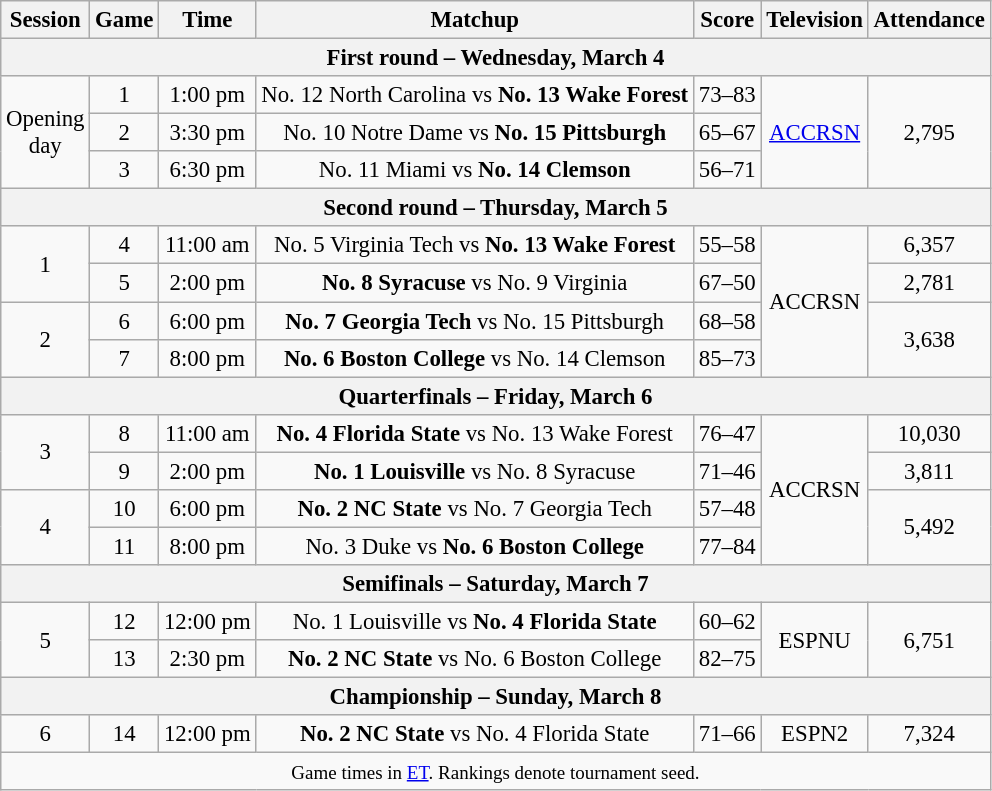<table class="wikitable" style="font-size: 95%;text-align:center">
<tr>
<th>Session</th>
<th>Game</th>
<th>Time</th>
<th>Matchup</th>
<th>Score</th>
<th>Television</th>
<th>Attendance</th>
</tr>
<tr>
<th colspan=7>First round – Wednesday, March 4</th>
</tr>
<tr>
<td rowspan=3>Opening<br>day</td>
<td>1</td>
<td>1:00 pm</td>
<td>No. 12 North Carolina vs <strong>No. 13 Wake Forest</strong></td>
<td>73–83</td>
<td rowspan=3><a href='#'>ACCRSN</a></td>
<td rowspan=3>2,795</td>
</tr>
<tr>
<td>2</td>
<td>3:30 pm</td>
<td>No. 10 Notre Dame vs <strong>No. 15 Pittsburgh</strong></td>
<td>65–67</td>
</tr>
<tr>
<td>3</td>
<td>6:30 pm</td>
<td>No. 11 Miami vs <strong>No. 14 Clemson</strong></td>
<td>56–71</td>
</tr>
<tr>
<th colspan=7>Second round – Thursday, March 5</th>
</tr>
<tr>
<td rowspan=2>1</td>
<td>4</td>
<td>11:00 am</td>
<td>No. 5 Virginia Tech vs <strong>No. 13 Wake Forest</strong></td>
<td>55–58</td>
<td rowspan=4>ACCRSN</td>
<td>6,357</td>
</tr>
<tr>
<td>5</td>
<td>2:00 pm</td>
<td><strong>No. 8 Syracuse</strong> vs No. 9 Virginia</td>
<td>67–50</td>
<td>2,781</td>
</tr>
<tr>
<td rowspan=2>2</td>
<td>6</td>
<td>6:00 pm</td>
<td><strong>No. 7 Georgia Tech</strong> vs No. 15 Pittsburgh</td>
<td>68–58</td>
<td rowspan=2>3,638</td>
</tr>
<tr>
<td>7</td>
<td>8:00 pm</td>
<td><strong>No. 6 Boston College</strong> vs No. 14 Clemson</td>
<td>85–73</td>
</tr>
<tr>
<th colspan=7>Quarterfinals – Friday, March 6</th>
</tr>
<tr>
<td rowspan=2>3</td>
<td>8</td>
<td>11:00 am</td>
<td><strong>No. 4 Florida State</strong> vs No. 13 Wake Forest</td>
<td>76–47</td>
<td rowspan=4>ACCRSN</td>
<td rowspan=1>10,030</td>
</tr>
<tr>
<td>9</td>
<td>2:00 pm</td>
<td><strong>No. 1 Louisville</strong> vs No. 8 Syracuse</td>
<td>71–46</td>
<td rowspan=1>3,811</td>
</tr>
<tr>
<td rowspan=2>4</td>
<td>10</td>
<td>6:00 pm</td>
<td><strong>No. 2 NC State</strong> vs No. 7 Georgia Tech</td>
<td>57–48</td>
<td rowspan=2>5,492</td>
</tr>
<tr>
<td>11</td>
<td>8:00 pm</td>
<td>No. 3 Duke vs <strong>No. 6 Boston College</strong></td>
<td>77–84</td>
</tr>
<tr>
<th colspan=7>Semifinals – Saturday, March 7</th>
</tr>
<tr>
<td rowspan=2>5</td>
<td>12</td>
<td>12:00 pm</td>
<td>No. 1 Louisville vs <strong>No. 4 Florida State</strong></td>
<td>60–62</td>
<td rowspan=2>ESPNU</td>
<td rowspan=2>6,751</td>
</tr>
<tr>
<td>13</td>
<td>2:30 pm</td>
<td><strong>No. 2 NC State</strong> vs No. 6 Boston College</td>
<td>82–75</td>
</tr>
<tr>
<th colspan=7>Championship – Sunday, March 8</th>
</tr>
<tr>
<td rowspan=1>6</td>
<td>14</td>
<td>12:00 pm</td>
<td><strong>No. 2 NC State</strong> vs No. 4 Florida State</td>
<td>71–66</td>
<td rowspan=1>ESPN2</td>
<td rowspan=1>7,324</td>
</tr>
<tr>
<td colspan=7><small>Game times in <a href='#'>ET</a>. Rankings denote tournament seed.</small></td>
</tr>
</table>
